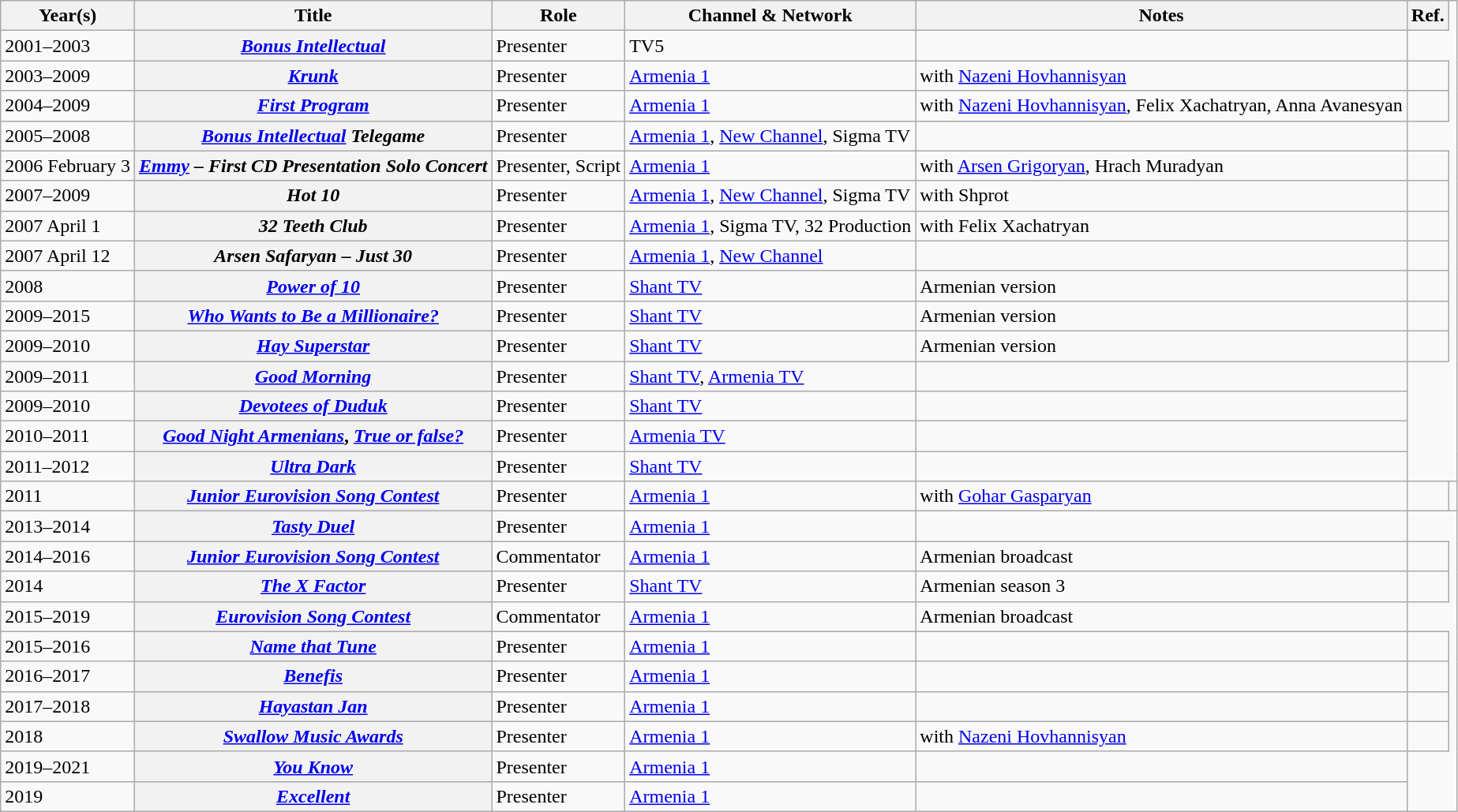<table class="wikitable sortable plainrowheaders">
<tr>
<th>Year(s)</th>
<th>Title</th>
<th>Role</th>
<th>Channel & Network</th>
<th>Notes</th>
<th class=unsortable>Ref.</th>
</tr>
<tr>
<td>2001–2003</td>
<th scope="row"><em><a href='#'>Bonus Intellectual</a></em></th>
<td>Presenter</td>
<td>TV5</td>
<td align=center></td>
</tr>
<tr>
<td>2003–2009</td>
<th scope="row"><em><a href='#'>Krunk</a></em></th>
<td>Presenter</td>
<td><a href='#'>Armenia 1</a></td>
<td>with <a href='#'>Nazeni Hovhannisyan</a></td>
<td align=center></td>
</tr>
<tr>
<td>2004–2009</td>
<th scope="row"><em><a href='#'>First Program</a></em></th>
<td>Presenter</td>
<td><a href='#'>Armenia 1</a></td>
<td>with <a href='#'>Nazeni Hovhannisyan</a>, Felix Xachatryan, Anna Avanesyan</td>
<td align=center></td>
</tr>
<tr>
<td>2005–2008</td>
<th scope="row"><em><a href='#'>Bonus Intellectual</a> Telegame</em></th>
<td>Presenter</td>
<td><a href='#'>Armenia 1</a>, <a href='#'>New Channel</a>, Sigma TV</td>
<td align=center></td>
</tr>
<tr>
<td>2006 February 3</td>
<th scope="row"><em><a href='#'>Emmy</a> – First CD Presentation Solo Concert</em></th>
<td>Presenter, Script</td>
<td><a href='#'>Armenia 1</a></td>
<td>with <a href='#'>Arsen Grigoryan</a>, Hrach Muradyan</td>
<td align=center></td>
</tr>
<tr>
<td>2007–2009</td>
<th scope="row"><em>Hot 10</em></th>
<td>Presenter</td>
<td><a href='#'>Armenia 1</a>, <a href='#'>New Channel</a>, Sigma TV</td>
<td>with Shprot</td>
<td align=center></td>
</tr>
<tr>
<td>2007 April 1</td>
<th scope="row"><em>32 Teeth Club</em></th>
<td>Presenter</td>
<td><a href='#'>Armenia 1</a>, Sigma TV, 32 Production</td>
<td>with Felix Xachatryan</td>
<td align=center></td>
</tr>
<tr>
<td>2007 April 12</td>
<th scope="row"><em>Arsen Safaryan – Just 30</em></th>
<td>Presenter</td>
<td><a href='#'>Armenia 1</a>, <a href='#'>New Channel</a></td>
<td></td>
<td align=center></td>
</tr>
<tr>
<td>2008</td>
<th scope="row"><em><a href='#'>Power of 10</a></em></th>
<td>Presenter</td>
<td><a href='#'>Shant TV</a></td>
<td>Armenian version</td>
<td align=center></td>
</tr>
<tr>
<td>2009–2015</td>
<th scope="row"><em><a href='#'>Who Wants to Be a Millionaire?</a></em></th>
<td>Presenter</td>
<td><a href='#'>Shant TV</a></td>
<td>Armenian version</td>
<td align=center></td>
</tr>
<tr>
<td>2009–2010</td>
<th scope="row"><em><a href='#'>Hay Superstar</a></em></th>
<td>Presenter</td>
<td><a href='#'>Shant TV</a></td>
<td>Armenian version</td>
<td align=center></td>
</tr>
<tr>
<td>2009–2011</td>
<th scope="row"><em><a href='#'>Good Morning</a></em></th>
<td>Presenter</td>
<td><a href='#'>Shant TV</a>, <a href='#'>Armenia TV</a></td>
<td align=center></td>
</tr>
<tr>
<td>2009–2010</td>
<th scope="row"><em><a href='#'>Devotees of Duduk</a></em></th>
<td>Presenter</td>
<td><a href='#'>Shant TV</a></td>
<td align=center></td>
</tr>
<tr>
<td>2010–2011</td>
<th scope="row"><em><a href='#'>Good Night Armenians</a></em>, <em><a href='#'>True or false?</a></em></th>
<td>Presenter</td>
<td><a href='#'>Armenia TV</a></td>
<td align=center></td>
</tr>
<tr>
<td>2011–2012</td>
<th scope="row"><em><a href='#'>Ultra Dark</a></em></th>
<td>Presenter</td>
<td><a href='#'>Shant TV</a></td>
<td align=center></td>
</tr>
<tr>
<td>2011</td>
<th scope="row"><em><a href='#'>Junior Eurovision Song Contest</a></em></th>
<td>Presenter</td>
<td><a href='#'>Armenia 1</a></td>
<td>with <a href='#'>Gohar Gasparyan</a></td>
<td></td>
<td align=center></td>
</tr>
<tr>
<td>2013–2014</td>
<th scope="row"><em><a href='#'>Tasty Duel</a></em></th>
<td>Presenter</td>
<td><a href='#'>Armenia 1</a></td>
<td align=center></td>
</tr>
<tr>
<td>2014–2016</td>
<th scope="row"><em><a href='#'>Junior Eurovision Song Contest</a></em></th>
<td>Commentator</td>
<td><a href='#'>Armenia 1</a></td>
<td>Armenian broadcast</td>
<td align=center></td>
</tr>
<tr>
<td>2014</td>
<th scope="row"><em><a href='#'>The X Factor</a></em></th>
<td>Presenter</td>
<td><a href='#'>Shant TV</a></td>
<td>Armenian season 3</td>
<td align=center></td>
</tr>
<tr>
<td>2015–2019</td>
<th scope="row"><em><a href='#'>Eurovision Song Contest</a></em></th>
<td>Commentator</td>
<td><a href='#'>Armenia 1</a></td>
<td>Armenian broadcast</td>
</tr>
<tr>
<td>2015–2016</td>
<th scope="row"><em><a href='#'>Name that Tune</a></em></th>
<td>Presenter</td>
<td><a href='#'>Armenia 1</a></td>
<td></td>
<td></td>
</tr>
<tr>
<td>2016–2017</td>
<th scope="row"><em><a href='#'>Benefis</a></em></th>
<td>Presenter</td>
<td><a href='#'>Armenia 1</a></td>
<td></td>
<td></td>
</tr>
<tr>
<td>2017–2018</td>
<th scope="row"><em><a href='#'>Hayastan Jan</a></em></th>
<td>Presenter</td>
<td><a href='#'>Armenia 1</a></td>
<td></td>
<td></td>
</tr>
<tr>
<td>2018</td>
<th scope="row"><em><a href='#'>Swallow Music Awards</a></em></th>
<td>Presenter</td>
<td><a href='#'>Armenia 1</a></td>
<td>with <a href='#'>Nazeni Hovhannisyan</a></td>
<td></td>
</tr>
<tr>
<td>2019–2021</td>
<th scope="row"><em><a href='#'>You Know</a></em></th>
<td>Presenter</td>
<td><a href='#'>Armenia 1</a></td>
<td></td>
</tr>
<tr>
<td>2019</td>
<th scope="row"><em><a href='#'>Excellent</a></em></th>
<td>Presenter</td>
<td><a href='#'>Armenia 1</a></td>
<td></td>
</tr>
</table>
